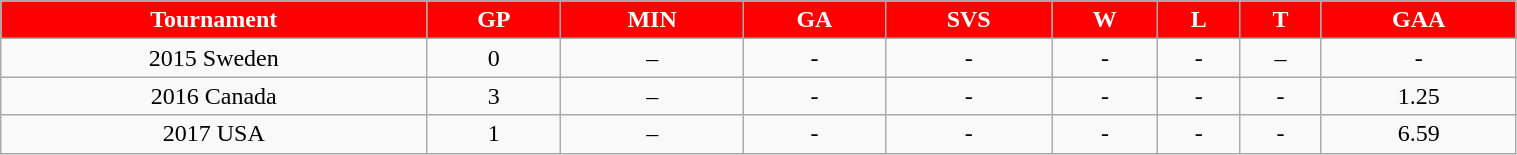<table class="wikitable" style="width:80%;">
<tr style="text-align:center; background:red; color:white;">
<td><strong>Tournament</strong></td>
<td><strong>GP</strong></td>
<td><strong>MIN</strong></td>
<td><strong>GA</strong></td>
<td><strong>SVS</strong></td>
<td><strong>W</strong></td>
<td><strong>L</strong></td>
<td><strong>T</strong></td>
<td><strong>GAA</strong></td>
</tr>
<tr style="text-align:center;" bgcolor="">
<td>2015 Sweden</td>
<td>0</td>
<td>–</td>
<td>-</td>
<td>-</td>
<td>-</td>
<td>-</td>
<td>–</td>
<td>-</td>
</tr>
<tr style="text-align:center;" bgcolor="">
<td>2016 Canada</td>
<td>3</td>
<td>–</td>
<td>-</td>
<td>-</td>
<td>-</td>
<td>-</td>
<td>-</td>
<td>1.25</td>
</tr>
<tr style="text-align:center;" bgcolor="">
<td>2017 USA</td>
<td>1</td>
<td>–</td>
<td>-</td>
<td>-</td>
<td>-</td>
<td>-</td>
<td>-</td>
<td>6.59</td>
</tr>
</table>
